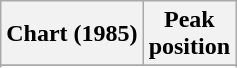<table class="wikitable sortable plainrowheaders" style="text-align:center">
<tr>
<th scope="col">Chart (1985)</th>
<th scope="col">Peak<br>position</th>
</tr>
<tr>
</tr>
<tr>
</tr>
</table>
